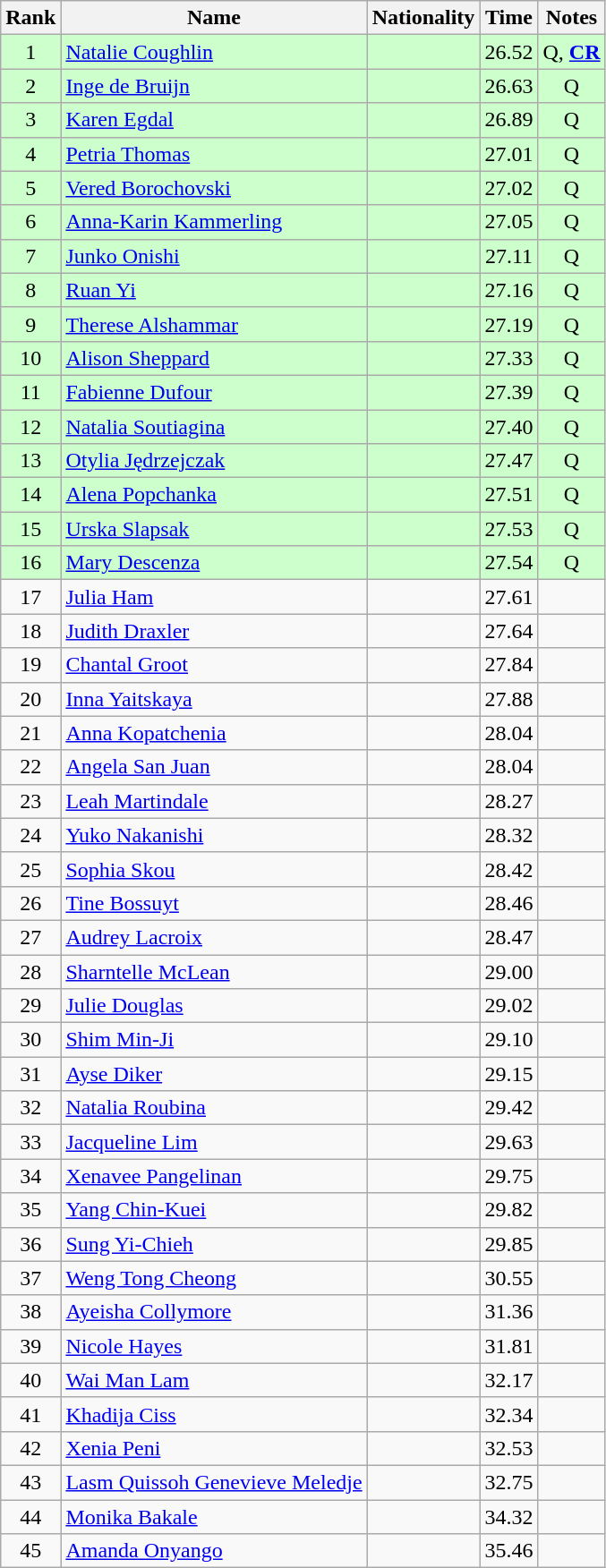<table class="wikitable sortable" style="text-align:center">
<tr>
<th>Rank</th>
<th>Name</th>
<th>Nationality</th>
<th>Time</th>
<th>Notes</th>
</tr>
<tr bgcolor=ccffcc>
<td>1</td>
<td align=left><a href='#'>Natalie Coughlin</a></td>
<td align=left></td>
<td>26.52</td>
<td>Q, <strong><a href='#'>CR</a></strong></td>
</tr>
<tr bgcolor=ccffcc>
<td>2</td>
<td align=left><a href='#'>Inge de Bruijn</a></td>
<td align=left></td>
<td>26.63</td>
<td>Q</td>
</tr>
<tr bgcolor=ccffcc>
<td>3</td>
<td align=left><a href='#'>Karen Egdal</a></td>
<td align=left></td>
<td>26.89</td>
<td>Q</td>
</tr>
<tr bgcolor=ccffcc>
<td>4</td>
<td align=left><a href='#'>Petria Thomas</a></td>
<td align=left></td>
<td>27.01</td>
<td>Q</td>
</tr>
<tr bgcolor=ccffcc>
<td>5</td>
<td align=left><a href='#'>Vered Borochovski</a></td>
<td align=left></td>
<td>27.02</td>
<td>Q</td>
</tr>
<tr bgcolor=ccffcc>
<td>6</td>
<td align=left><a href='#'>Anna-Karin Kammerling</a></td>
<td align=left></td>
<td>27.05</td>
<td>Q</td>
</tr>
<tr bgcolor=ccffcc>
<td>7</td>
<td align=left><a href='#'>Junko Onishi</a></td>
<td align=left></td>
<td>27.11</td>
<td>Q</td>
</tr>
<tr bgcolor=ccffcc>
<td>8</td>
<td align=left><a href='#'>Ruan Yi</a></td>
<td align=left></td>
<td>27.16</td>
<td>Q</td>
</tr>
<tr bgcolor=ccffcc>
<td>9</td>
<td align=left><a href='#'>Therese Alshammar</a></td>
<td align=left></td>
<td>27.19</td>
<td>Q</td>
</tr>
<tr bgcolor=ccffcc>
<td>10</td>
<td align=left><a href='#'>Alison Sheppard</a></td>
<td align=left></td>
<td>27.33</td>
<td>Q</td>
</tr>
<tr bgcolor=ccffcc>
<td>11</td>
<td align=left><a href='#'>Fabienne Dufour</a></td>
<td align=left></td>
<td>27.39</td>
<td>Q</td>
</tr>
<tr bgcolor=ccffcc>
<td>12</td>
<td align=left><a href='#'>Natalia Soutiagina</a></td>
<td align=left></td>
<td>27.40</td>
<td>Q</td>
</tr>
<tr bgcolor=ccffcc>
<td>13</td>
<td align=left><a href='#'>Otylia Jędrzejczak</a></td>
<td align=left></td>
<td>27.47</td>
<td>Q</td>
</tr>
<tr bgcolor=ccffcc>
<td>14</td>
<td align=left><a href='#'>Alena Popchanka</a></td>
<td align=left></td>
<td>27.51</td>
<td>Q</td>
</tr>
<tr bgcolor=ccffcc>
<td>15</td>
<td align=left><a href='#'>Urska Slapsak</a></td>
<td align=left></td>
<td>27.53</td>
<td>Q</td>
</tr>
<tr bgcolor=ccffcc>
<td>16</td>
<td align=left><a href='#'>Mary Descenza</a></td>
<td align=left></td>
<td>27.54</td>
<td>Q</td>
</tr>
<tr>
<td>17</td>
<td align=left><a href='#'>Julia Ham</a></td>
<td align=left></td>
<td>27.61</td>
<td></td>
</tr>
<tr>
<td>18</td>
<td align=left><a href='#'>Judith Draxler</a></td>
<td align=left></td>
<td>27.64</td>
<td></td>
</tr>
<tr>
<td>19</td>
<td align=left><a href='#'>Chantal Groot</a></td>
<td align=left></td>
<td>27.84</td>
<td></td>
</tr>
<tr>
<td>20</td>
<td align=left><a href='#'>Inna Yaitskaya</a></td>
<td align=left></td>
<td>27.88</td>
<td></td>
</tr>
<tr>
<td>21</td>
<td align=left><a href='#'>Anna Kopatchenia</a></td>
<td align=left></td>
<td>28.04</td>
<td></td>
</tr>
<tr>
<td>22</td>
<td align=left><a href='#'>Angela San Juan</a></td>
<td align=left></td>
<td>28.04</td>
<td></td>
</tr>
<tr>
<td>23</td>
<td align=left><a href='#'>Leah Martindale</a></td>
<td align=left></td>
<td>28.27</td>
<td></td>
</tr>
<tr>
<td>24</td>
<td align=left><a href='#'>Yuko Nakanishi</a></td>
<td align=left></td>
<td>28.32</td>
<td></td>
</tr>
<tr>
<td>25</td>
<td align=left><a href='#'>Sophia Skou</a></td>
<td align=left> </td>
<td>28.42</td>
<td></td>
</tr>
<tr>
<td>26</td>
<td align=left><a href='#'>Tine Bossuyt</a></td>
<td align=left></td>
<td>28.46</td>
<td></td>
</tr>
<tr>
<td>27</td>
<td align=left><a href='#'>Audrey Lacroix</a></td>
<td align=left></td>
<td>28.47</td>
<td></td>
</tr>
<tr>
<td>28</td>
<td align=left><a href='#'>Sharntelle McLean</a></td>
<td align=left></td>
<td>29.00</td>
<td></td>
</tr>
<tr>
<td>29</td>
<td align=left><a href='#'>Julie Douglas</a></td>
<td align=left></td>
<td>29.02</td>
<td></td>
</tr>
<tr>
<td>30</td>
<td align=left><a href='#'>Shim Min-Ji</a></td>
<td align=left></td>
<td>29.10</td>
<td></td>
</tr>
<tr>
<td>31</td>
<td align=left><a href='#'>Ayse Diker</a></td>
<td align=left></td>
<td>29.15</td>
<td></td>
</tr>
<tr>
<td>32</td>
<td align=left><a href='#'>Natalia Roubina</a></td>
<td align=left></td>
<td>29.42</td>
<td></td>
</tr>
<tr>
<td>33</td>
<td align=left><a href='#'>Jacqueline Lim</a></td>
<td align=left></td>
<td>29.63</td>
<td></td>
</tr>
<tr>
<td>34</td>
<td align=left><a href='#'>Xenavee Pangelinan</a></td>
<td align=left></td>
<td>29.75</td>
<td></td>
</tr>
<tr>
<td>35</td>
<td align=left><a href='#'>Yang Chin-Kuei</a></td>
<td align=left></td>
<td>29.82</td>
<td></td>
</tr>
<tr>
<td>36</td>
<td align=left><a href='#'>Sung Yi-Chieh</a></td>
<td align=left></td>
<td>29.85</td>
<td></td>
</tr>
<tr>
<td>37</td>
<td align=left><a href='#'>Weng Tong Cheong</a></td>
<td align=left></td>
<td>30.55</td>
<td></td>
</tr>
<tr>
<td>38</td>
<td align=left><a href='#'>Ayeisha Collymore</a></td>
<td align=left></td>
<td>31.36</td>
<td></td>
</tr>
<tr>
<td>39</td>
<td align=left><a href='#'>Nicole Hayes</a></td>
<td align=left></td>
<td>31.81</td>
<td></td>
</tr>
<tr>
<td>40</td>
<td align=left><a href='#'>Wai Man Lam</a></td>
<td align=left></td>
<td>32.17</td>
<td></td>
</tr>
<tr>
<td>41</td>
<td align=left><a href='#'>Khadija Ciss</a></td>
<td align=left></td>
<td>32.34</td>
<td></td>
</tr>
<tr>
<td>42</td>
<td align=left><a href='#'>Xenia Peni</a></td>
<td align=left></td>
<td>32.53</td>
<td></td>
</tr>
<tr>
<td>43</td>
<td align=left><a href='#'>Lasm Quissoh Genevieve Meledje</a></td>
<td align=left></td>
<td>32.75</td>
<td></td>
</tr>
<tr>
<td>44</td>
<td align=left><a href='#'>Monika Bakale</a></td>
<td align=left></td>
<td>34.32</td>
<td></td>
</tr>
<tr>
<td>45</td>
<td align=left><a href='#'>Amanda Onyango</a></td>
<td align=left></td>
<td>35.46</td>
<td></td>
</tr>
</table>
